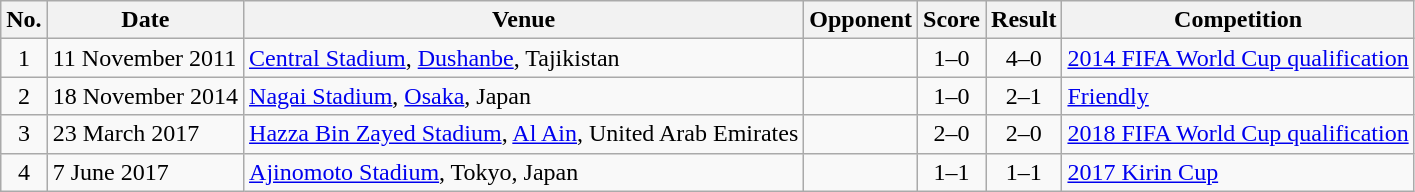<table class="wikitable sortable">
<tr>
<th scope="col">No.</th>
<th scope="col">Date</th>
<th scope="col">Venue</th>
<th scope="col">Opponent</th>
<th scope="col">Score</th>
<th scope="col">Result</th>
<th scope="col">Competition</th>
</tr>
<tr>
<td align="center">1</td>
<td>11 November 2011</td>
<td><a href='#'>Central Stadium</a>, <a href='#'>Dushanbe</a>, Tajikistan</td>
<td></td>
<td align="center">1–0</td>
<td align="center">4–0</td>
<td><a href='#'>2014 FIFA World Cup qualification</a></td>
</tr>
<tr>
<td align="center">2</td>
<td>18 November 2014</td>
<td><a href='#'>Nagai Stadium</a>, <a href='#'>Osaka</a>, Japan</td>
<td></td>
<td align="center">1–0</td>
<td align="center">2–1</td>
<td><a href='#'>Friendly</a></td>
</tr>
<tr>
<td align="center">3</td>
<td>23 March 2017</td>
<td><a href='#'>Hazza Bin Zayed Stadium</a>, <a href='#'>Al Ain</a>, United Arab Emirates</td>
<td></td>
<td align="center">2–0</td>
<td align="center">2–0</td>
<td><a href='#'>2018 FIFA World Cup qualification</a></td>
</tr>
<tr>
<td align="center">4</td>
<td>7 June 2017</td>
<td><a href='#'>Ajinomoto Stadium</a>, Tokyo, Japan</td>
<td></td>
<td align="center">1–1</td>
<td align="center">1–1</td>
<td><a href='#'>2017 Kirin Cup</a></td>
</tr>
</table>
